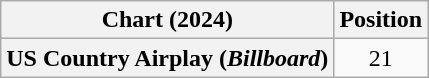<table class="wikitable sortable plainrowheaders" style="text-align:center">
<tr>
<th scope="col">Chart (2024)</th>
<th scope="col">Position</th>
</tr>
<tr>
<th scope="row">US Country Airplay (<em>Billboard</em>)</th>
<td>21</td>
</tr>
</table>
